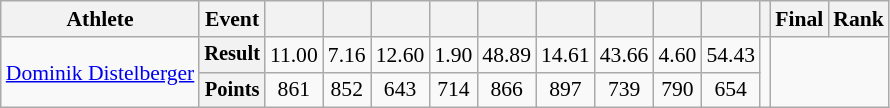<table class="wikitable" style="font-size:90%">
<tr>
<th>Athlete</th>
<th>Event</th>
<th></th>
<th></th>
<th></th>
<th></th>
<th></th>
<th></th>
<th></th>
<th></th>
<th></th>
<th></th>
<th>Final</th>
<th>Rank</th>
</tr>
<tr align=center>
<td rowspan=2 align=left><a href='#'>Dominik Distelberger</a></td>
<th style="font-size:95%">Result</th>
<td>11.00</td>
<td>7.16</td>
<td>12.60</td>
<td>1.90</td>
<td>48.89</td>
<td>14.61 </td>
<td>43.66 </td>
<td>4.60</td>
<td>54.43 </td>
<td rowspan=2></td>
<td rowspan=2 colspan=2></td>
</tr>
<tr align=center>
<th style="font-size:95%">Points</th>
<td>861</td>
<td>852</td>
<td>643</td>
<td>714</td>
<td>866</td>
<td>897</td>
<td>739</td>
<td>790</td>
<td>654</td>
</tr>
</table>
